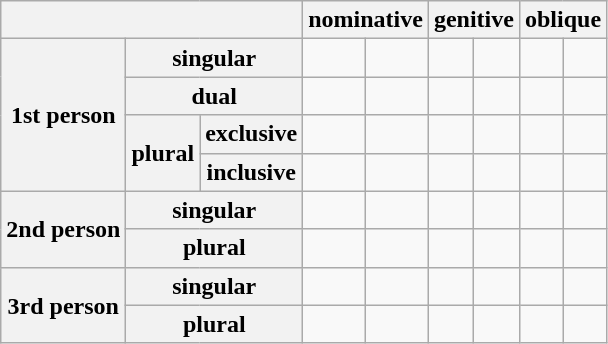<table class="wikitable">
<tr>
<th colspan="3"></th>
<th colspan="2">nominative</th>
<th colspan="2">genitive</th>
<th colspan="2">oblique</th>
</tr>
<tr>
<th rowspan="4">1st person</th>
<th colspan="2">singular</th>
<td></td>
<td dir="rtl"></td>
<td></td>
<td dir="rtl"></td>
<td></td>
<td dir="rtl"></td>
</tr>
<tr>
<th colspan="2">dual</th>
<td></td>
<td dir="rtl"></td>
<td></td>
<td dir="rtl"></td>
<td></td>
<td dir="rtl"></td>
</tr>
<tr>
<th rowspan="2">plural</th>
<th>exclusive</th>
<td></td>
<td dir="rtl"></td>
<td></td>
<td dir="rtl"></td>
<td></td>
<td dir="rtl"></td>
</tr>
<tr>
<th>inclusive</th>
<td></td>
<td dir="rtl"></td>
<td></td>
<td dir="rtl"></td>
<td></td>
<td dir="rtl"></td>
</tr>
<tr>
<th rowspan="2">2nd person</th>
<th colspan="2">singular</th>
<td></td>
<td dir="rtl"></td>
<td></td>
<td dir="rtl"></td>
<td></td>
<td dir="rtl"></td>
</tr>
<tr>
<th colspan="2">plural</th>
<td></td>
<td dir="rtl"></td>
<td></td>
<td dir="rtl"></td>
<td></td>
<td dir="rtl"></td>
</tr>
<tr>
<th rowspan="2">3rd person</th>
<th colspan="2">singular</th>
<td></td>
<td dir="rtl"></td>
<td></td>
<td dir="rtl"></td>
<td></td>
<td dir="rtl"></td>
</tr>
<tr>
<th colspan="2">plural</th>
<td></td>
<td dir="rtl"></td>
<td></td>
<td dir="rtl"></td>
<td></td>
<td dir="rtl"></td>
</tr>
</table>
